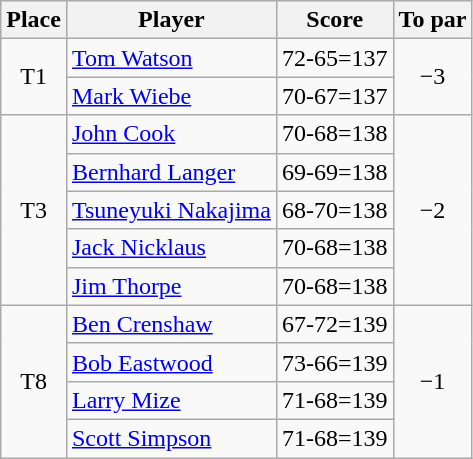<table class="wikitable">
<tr>
<th>Place</th>
<th>Player</th>
<th>Score</th>
<th>To par</th>
</tr>
<tr>
<td rowspan="2" align=center>T1</td>
<td> <a href='#'>Tom Watson</a></td>
<td align=center>72-65=137</td>
<td rowspan="2" align=center>−3</td>
</tr>
<tr>
<td> <a href='#'>Mark Wiebe</a></td>
<td align=center>70-67=137</td>
</tr>
<tr>
<td rowspan="5" align=center>T3</td>
<td> <a href='#'>John Cook</a></td>
<td align=center>70-68=138</td>
<td rowspan="5" align=center>−2</td>
</tr>
<tr>
<td> <a href='#'>Bernhard Langer</a></td>
<td align=center>69-69=138</td>
</tr>
<tr>
<td> <a href='#'>Tsuneyuki Nakajima</a></td>
<td align=center>68-70=138</td>
</tr>
<tr>
<td> <a href='#'>Jack Nicklaus</a></td>
<td align=center>70-68=138</td>
</tr>
<tr>
<td> <a href='#'>Jim Thorpe</a></td>
<td align=center>70-68=138</td>
</tr>
<tr>
<td rowspan="4" align=center>T8</td>
<td> <a href='#'>Ben Crenshaw</a></td>
<td align=center>67-72=139</td>
<td rowspan="4" align=center>−1</td>
</tr>
<tr>
<td> <a href='#'>Bob Eastwood</a></td>
<td align=center>73-66=139</td>
</tr>
<tr>
<td> <a href='#'>Larry Mize</a></td>
<td align=center>71-68=139</td>
</tr>
<tr>
<td> <a href='#'>Scott Simpson</a></td>
<td align=center>71-68=139</td>
</tr>
</table>
